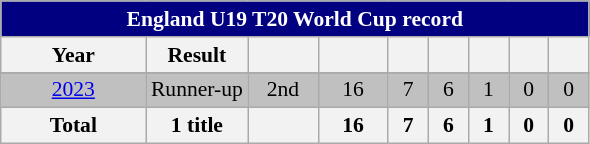<table class="wikitable" style="font-size:90%; text-align:center;">
<tr>
<th style="background:#000080; color:white; text-align:center;" colspan=9>England U19 T20 World Cup record</th>
</tr>
<tr>
<th width="90">Year</th>
<th>Result</th>
<th width="40"></th>
<th width="40"></th>
<th width="20"></th>
<th width="20"></th>
<th width="20"></th>
<th width="20"></th>
<th width="20"></th>
</tr>
<tr>
</tr>
<tr bgcolor=silver>
<td> <a href='#'>2023</a></td>
<td>Runner-up</td>
<td>2nd</td>
<td>16</td>
<td>7</td>
<td>6</td>
<td>1</td>
<td>0</td>
<td>0</td>
</tr>
<tr>
<th>Total</th>
<th><strong>1 title</strong></th>
<th></th>
<th>16</th>
<th>7</th>
<th>6</th>
<th>1</th>
<th>0</th>
<th>0</th>
</tr>
</table>
